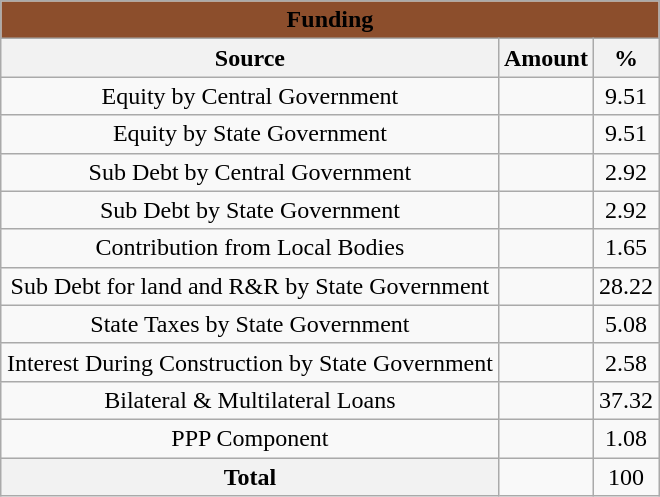<table class="wikitable" style="text-align:center;margin:auto;" .>
<tr>
<th colspan="3" align="center" style="background:#8C4E2C"><span>Funding</span></th>
</tr>
<tr>
<th>Source</th>
<th>Amount</th>
<th>%</th>
</tr>
<tr>
<td>Equity by Central Government</td>
<td></td>
<td>9.51</td>
</tr>
<tr>
<td>Equity by State Government</td>
<td></td>
<td>9.51</td>
</tr>
<tr>
<td>Sub Debt by Central Government</td>
<td></td>
<td>2.92</td>
</tr>
<tr>
<td>Sub Debt by State Government</td>
<td></td>
<td>2.92</td>
</tr>
<tr>
<td>Contribution from Local Bodies</td>
<td></td>
<td>1.65</td>
</tr>
<tr>
<td>Sub Debt for land and R&R by State Government</td>
<td></td>
<td>28.22</td>
</tr>
<tr>
<td>State Taxes by State Government</td>
<td></td>
<td>5.08</td>
</tr>
<tr>
<td>Interest During Construction by State Government</td>
<td></td>
<td>2.58</td>
</tr>
<tr>
<td>Bilateral & Multilateral Loans</td>
<td></td>
<td>37.32</td>
</tr>
<tr>
<td>PPP Component</td>
<td></td>
<td>1.08</td>
</tr>
<tr>
<th>Total</th>
<td></td>
<td>100</td>
</tr>
</table>
